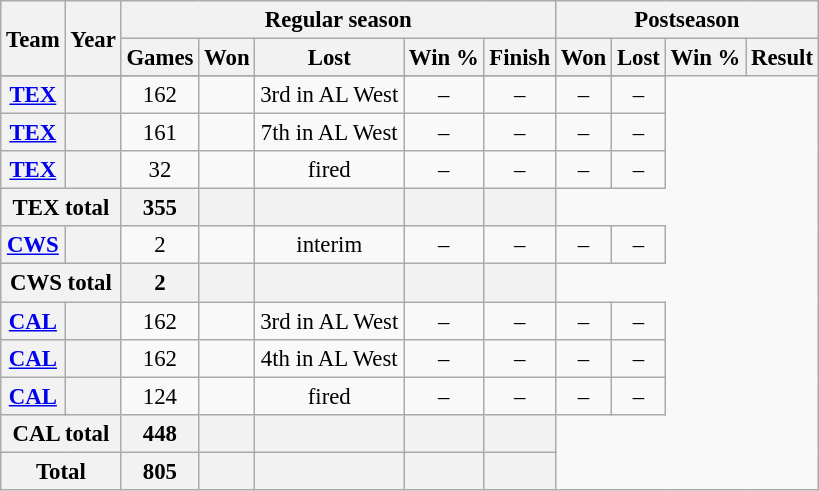<table class="wikitable" style="font-size: 95%; text-align:center;">
<tr>
<th rowspan="2">Team</th>
<th rowspan="2">Year</th>
<th colspan="5">Regular season</th>
<th colspan="4">Postseason</th>
</tr>
<tr>
<th>Games</th>
<th>Won</th>
<th>Lost</th>
<th>Win %</th>
<th>Finish</th>
<th>Won</th>
<th>Lost</th>
<th>Win %</th>
<th>Result</th>
</tr>
<tr>
</tr>
<tr>
<th><a href='#'>TEX</a></th>
<th></th>
<td>162</td>
<td></td>
<td>3rd in AL West</td>
<td>–</td>
<td>–</td>
<td>–</td>
<td>–</td>
</tr>
<tr>
<th><a href='#'>TEX</a></th>
<th></th>
<td>161</td>
<td></td>
<td>7th in AL West</td>
<td>–</td>
<td>–</td>
<td>–</td>
<td>–</td>
</tr>
<tr>
<th><a href='#'>TEX</a></th>
<th></th>
<td>32</td>
<td></td>
<td>fired</td>
<td>–</td>
<td>–</td>
<td>–</td>
<td>–</td>
</tr>
<tr>
<th colspan="2">TEX total</th>
<th>355</th>
<th></th>
<th></th>
<th></th>
<th></th>
</tr>
<tr>
<th><a href='#'>CWS</a></th>
<th></th>
<td>2</td>
<td></td>
<td>interim</td>
<td>–</td>
<td>–</td>
<td>–</td>
<td>–</td>
</tr>
<tr>
<th colspan="2">CWS total</th>
<th>2</th>
<th></th>
<th></th>
<th></th>
<th></th>
</tr>
<tr>
<th><a href='#'>CAL</a></th>
<th></th>
<td>162</td>
<td></td>
<td>3rd in AL West</td>
<td>–</td>
<td>–</td>
<td>–</td>
<td>–</td>
</tr>
<tr>
<th><a href='#'>CAL</a></th>
<th></th>
<td>162</td>
<td></td>
<td>4th in AL West</td>
<td>–</td>
<td>–</td>
<td>–</td>
<td>–</td>
</tr>
<tr>
<th><a href='#'>CAL</a></th>
<th></th>
<td>124</td>
<td></td>
<td>fired</td>
<td>–</td>
<td>–</td>
<td>–</td>
<td>–</td>
</tr>
<tr>
<th colspan="2">CAL total</th>
<th>448</th>
<th></th>
<th></th>
<th></th>
<th></th>
</tr>
<tr>
<th colspan="2">Total</th>
<th>805</th>
<th></th>
<th></th>
<th></th>
<th></th>
</tr>
</table>
